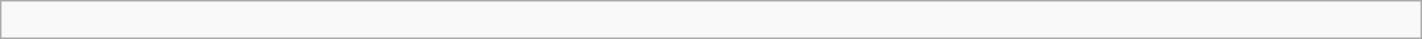<table class="wikitable" width=75%>
<tr>
<td><br></td>
</tr>
</table>
